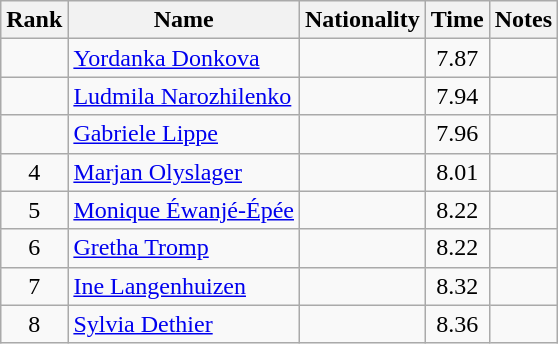<table class="wikitable sortable" style="text-align:center">
<tr>
<th>Rank</th>
<th>Name</th>
<th>Nationality</th>
<th>Time</th>
<th>Notes</th>
</tr>
<tr>
<td></td>
<td align="left"><a href='#'>Yordanka Donkova</a></td>
<td align=left></td>
<td>7.87</td>
<td></td>
</tr>
<tr>
<td></td>
<td align="left"><a href='#'>Ludmila Narozhilenko</a></td>
<td align=left></td>
<td>7.94</td>
<td></td>
</tr>
<tr>
<td></td>
<td align="left"><a href='#'>Gabriele Lippe</a></td>
<td align=left></td>
<td>7.96</td>
<td></td>
</tr>
<tr>
<td>4</td>
<td align="left"><a href='#'>Marjan Olyslager</a></td>
<td align=left></td>
<td>8.01</td>
<td></td>
</tr>
<tr>
<td>5</td>
<td align="left"><a href='#'>Monique Éwanjé-Épée</a></td>
<td align=left></td>
<td>8.22</td>
<td></td>
</tr>
<tr>
<td>6</td>
<td align="left"><a href='#'>Gretha Tromp</a></td>
<td align=left></td>
<td>8.22</td>
<td></td>
</tr>
<tr>
<td>7</td>
<td align="left"><a href='#'>Ine Langenhuizen</a></td>
<td align=left></td>
<td>8.32</td>
<td></td>
</tr>
<tr>
<td>8</td>
<td align="left"><a href='#'>Sylvia Dethier</a></td>
<td align=left></td>
<td>8.36</td>
<td></td>
</tr>
</table>
